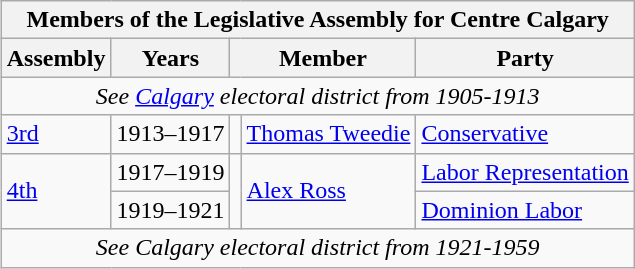<table class="wikitable" align=right>
<tr>
<th colspan=5>Members of the Legislative Assembly for Centre Calgary</th>
</tr>
<tr>
<th>Assembly</th>
<th>Years</th>
<th colspan="2">Member</th>
<th>Party</th>
</tr>
<tr>
<td align="center" colspan=5><em>See <a href='#'>Calgary</a> electoral district from 1905-1913</em></td>
</tr>
<tr>
<td><a href='#'>3rd</a></td>
<td>1913–1917</td>
<td></td>
<td><a href='#'>Thomas Tweedie</a></td>
<td><a href='#'>Conservative</a></td>
</tr>
<tr>
<td rowspan=2><a href='#'>4th</a></td>
<td>1917–1919</td>
<td rowspan=2 ></td>
<td rowspan=2><a href='#'>Alex Ross</a></td>
<td><a href='#'>Labor Representation</a></td>
</tr>
<tr>
<td>1919–1921</td>
<td><a href='#'>Dominion Labor</a></td>
</tr>
<tr>
<td align="center" colspan=5><em>See Calgary electoral district from 1921-1959</em></td>
</tr>
</table>
